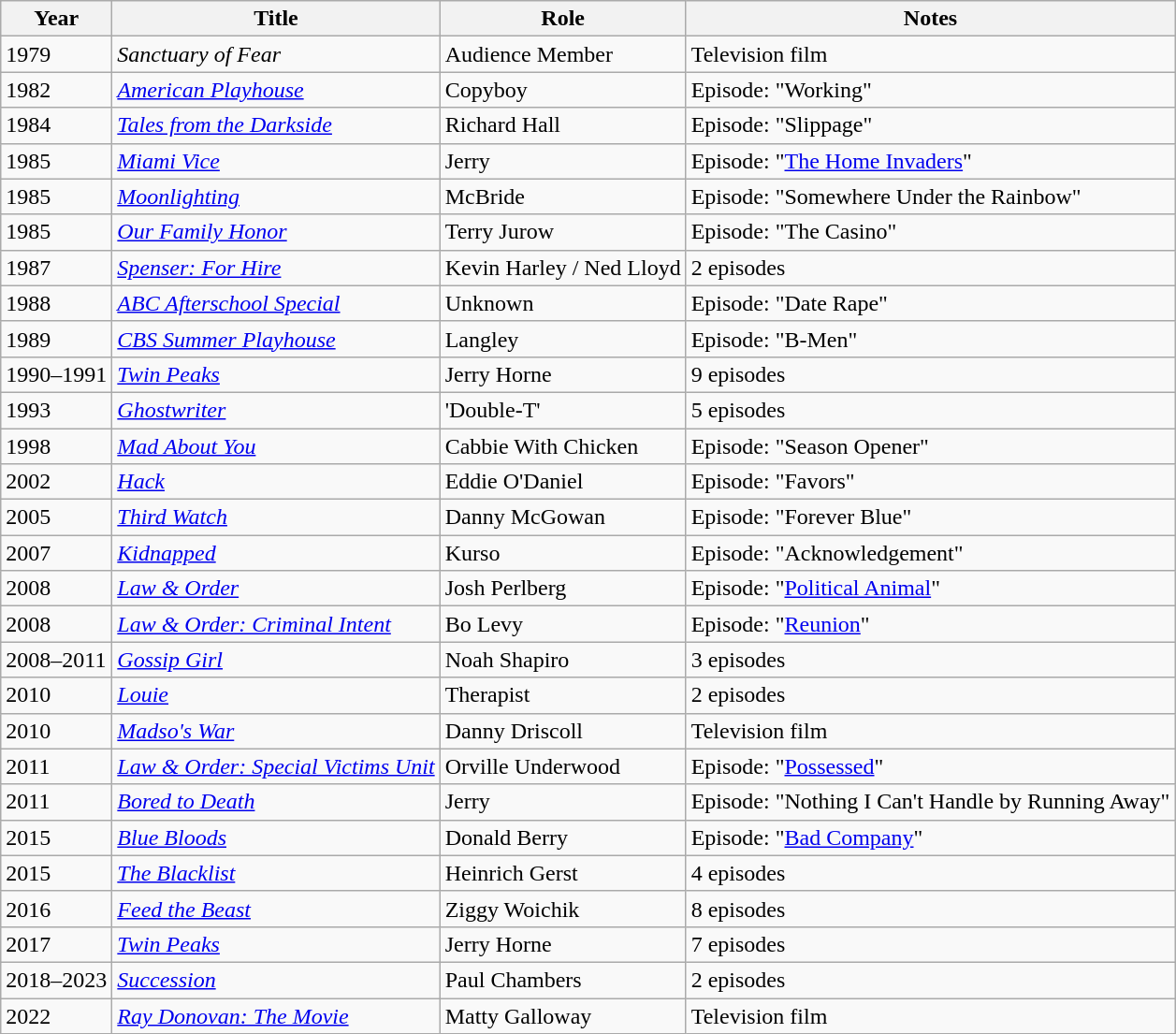<table class = "wikitable sortable">
<tr>
<th>Year</th>
<th>Title</th>
<th>Role</th>
<th class = "unsortable">Notes</th>
</tr>
<tr>
<td>1979</td>
<td><em>Sanctuary of Fear</em></td>
<td>Audience Member</td>
<td>Television film</td>
</tr>
<tr>
<td>1982</td>
<td><em><a href='#'>American Playhouse</a></em></td>
<td>Copyboy</td>
<td>Episode: "Working"</td>
</tr>
<tr>
<td>1984</td>
<td><em><a href='#'>Tales from the Darkside</a></em></td>
<td>Richard Hall</td>
<td>Episode: "Slippage"</td>
</tr>
<tr>
<td>1985</td>
<td><em><a href='#'>Miami Vice</a></em></td>
<td>Jerry</td>
<td>Episode: "<a href='#'>The Home Invaders</a>"</td>
</tr>
<tr>
<td>1985</td>
<td><em><a href='#'>Moonlighting</a></em></td>
<td>McBride</td>
<td>Episode: "Somewhere Under the Rainbow"</td>
</tr>
<tr>
<td>1985</td>
<td><em><a href='#'>Our Family Honor</a></em></td>
<td>Terry Jurow</td>
<td>Episode: "The Casino"</td>
</tr>
<tr>
<td>1987</td>
<td><em><a href='#'>Spenser: For Hire</a></em></td>
<td>Kevin Harley / Ned Lloyd</td>
<td>2 episodes</td>
</tr>
<tr>
<td>1988</td>
<td><em><a href='#'>ABC Afterschool Special</a></em></td>
<td>Unknown</td>
<td>Episode: "Date Rape"</td>
</tr>
<tr>
<td>1989</td>
<td><em><a href='#'>CBS Summer Playhouse</a></em></td>
<td>Langley</td>
<td>Episode: "B-Men"</td>
</tr>
<tr>
<td>1990–1991</td>
<td><em><a href='#'>Twin Peaks</a></em></td>
<td>Jerry Horne</td>
<td>9 episodes</td>
</tr>
<tr>
<td>1993</td>
<td><em><a href='#'>Ghostwriter</a></em></td>
<td>'Double-T'</td>
<td>5 episodes</td>
</tr>
<tr>
<td>1998</td>
<td><em><a href='#'>Mad About You</a></em></td>
<td>Cabbie With Chicken</td>
<td>Episode: "Season Opener"</td>
</tr>
<tr>
<td>2002</td>
<td><em><a href='#'>Hack</a></em></td>
<td>Eddie O'Daniel</td>
<td>Episode: "Favors"</td>
</tr>
<tr>
<td>2005</td>
<td><em><a href='#'>Third Watch</a></em></td>
<td>Danny McGowan</td>
<td>Episode: "Forever Blue"</td>
</tr>
<tr>
<td>2007</td>
<td><em><a href='#'>Kidnapped</a></em></td>
<td>Kurso</td>
<td>Episode: "Acknowledgement"</td>
</tr>
<tr>
<td>2008</td>
<td><em><a href='#'>Law & Order</a></em></td>
<td>Josh Perlberg</td>
<td>Episode: "<a href='#'>Political Animal</a>"</td>
</tr>
<tr>
<td>2008</td>
<td><em><a href='#'>Law & Order: Criminal Intent</a></em></td>
<td>Bo Levy</td>
<td>Episode: "<a href='#'>Reunion</a>"</td>
</tr>
<tr>
<td>2008–2011</td>
<td><em><a href='#'>Gossip Girl</a></em></td>
<td>Noah Shapiro</td>
<td>3 episodes</td>
</tr>
<tr>
<td>2010</td>
<td><em><a href='#'>Louie</a></em></td>
<td>Therapist</td>
<td>2 episodes</td>
</tr>
<tr>
<td>2010</td>
<td><em><a href='#'>Madso's War</a></em></td>
<td>Danny Driscoll</td>
<td>Television film</td>
</tr>
<tr>
<td>2011</td>
<td><em><a href='#'>Law & Order: Special Victims Unit</a></em></td>
<td>Orville Underwood</td>
<td>Episode: "<a href='#'>Possessed</a>"</td>
</tr>
<tr>
<td>2011</td>
<td><em><a href='#'>Bored to Death</a></em></td>
<td>Jerry</td>
<td>Episode: "Nothing I Can't Handle by Running Away"</td>
</tr>
<tr>
<td>2015</td>
<td><em><a href='#'>Blue Bloods</a></em></td>
<td>Donald Berry</td>
<td>Episode: "<a href='#'>Bad Company</a>"</td>
</tr>
<tr>
<td>2015</td>
<td><em><a href='#'>The Blacklist</a></em></td>
<td>Heinrich Gerst</td>
<td>4 episodes</td>
</tr>
<tr>
<td>2016</td>
<td><em><a href='#'>Feed the Beast</a></em></td>
<td>Ziggy Woichik</td>
<td>8 episodes</td>
</tr>
<tr>
<td>2017</td>
<td><em><a href='#'>Twin Peaks</a></em></td>
<td>Jerry Horne</td>
<td>7 episodes</td>
</tr>
<tr>
<td>2018–2023</td>
<td><em><a href='#'>Succession</a></em></td>
<td>Paul Chambers</td>
<td>2 episodes</td>
</tr>
<tr>
<td>2022</td>
<td><em><a href='#'>Ray Donovan: The Movie</a></em></td>
<td>Matty Galloway</td>
<td>Television film</td>
</tr>
</table>
